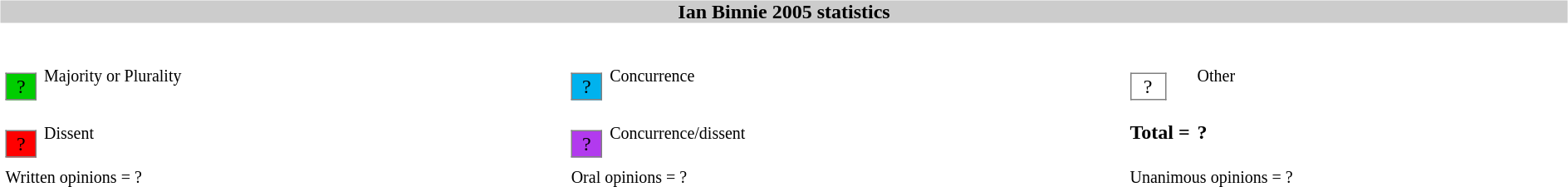<table width=100%>
<tr>
<td><br><table width=100% align=center cellpadding=0 cellspacing=0>
<tr>
<th bgcolor=#CCCCCC>Ian Binnie 2005 statistics</th>
</tr>
<tr>
<td><br><table width=100% cellpadding="2" cellspacing="2" border="0"width=25px>
<tr>
<td><br><table border="1" style="border-collapse:collapse;">
<tr>
<td align=center bgcolor=#00CD00 width=25px>?</td>
</tr>
</table>
</td>
<td><small>Majority or Plurality</small></td>
<td width=25px><br><table border="1" style="border-collapse:collapse;">
<tr>
<td align=center width=25px bgcolor=#00B2EE>?</td>
</tr>
</table>
</td>
<td><small>Concurrence</small></td>
<td width=25px><br><table border="1" style="border-collapse:collapse;">
<tr>
<td align=center width=25px bgcolor=white>?</td>
</tr>
</table>
</td>
<td><small>Other</small></td>
</tr>
<tr>
<td width=25px><br><table border="1" style="border-collapse:collapse;">
<tr>
<td align=center width=25px bgcolor=red>?</td>
</tr>
</table>
</td>
<td><small>Dissent</small></td>
<td width=25px><br><table border="1" style="border-collapse:collapse;">
<tr>
<td align=center width=25px bgcolor=#B23AEE>?</td>
</tr>
</table>
</td>
<td><small>Concurrence/dissent</small></td>
<td white-space: nowrap><strong>Total = </strong></td>
<td><strong>?</strong></td>
</tr>
<tr>
<td colspan=2><small>Written opinions = ?</small></td>
<td colspan=2><small>Oral opinions = ?</small></td>
<td colspan=2><small>Unanimous opinions = ?</small></td>
</tr>
<tr>
</tr>
</table>
</td>
</tr>
</table>
</td>
</tr>
</table>
